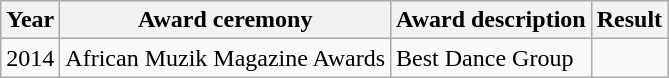<table class="wikitable sortable">
<tr>
<th>Year</th>
<th>Award ceremony</th>
<th>Award description</th>
<th>Result</th>
</tr>
<tr>
<td>2014</td>
<td>African Muzik Magazine Awards</td>
<td>Best Dance Group</td>
<td></td>
</tr>
</table>
